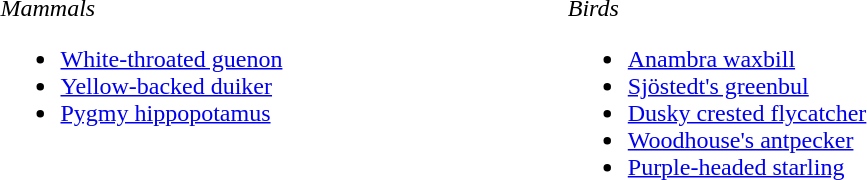<table width=60%>
<tr>
<td style="width:33%; vertical-align:top;"><br><em>Mammals</em><ul><li><a href='#'>White-throated guenon</a></li><li><a href='#'>Yellow-backed duiker</a></li><li><a href='#'>Pygmy hippopotamus</a></li></ul></td>
<td style="width:33%; vertical-align:top;"><br><em>Birds</em><ul><li><a href='#'>Anambra waxbill</a></li><li><a href='#'>Sjöstedt's greenbul</a></li><li><a href='#'>Dusky crested flycatcher</a></li><li><a href='#'>Woodhouse's antpecker</a></li><li><a href='#'>Purple-headed starling</a></li></ul></td>
</tr>
</table>
